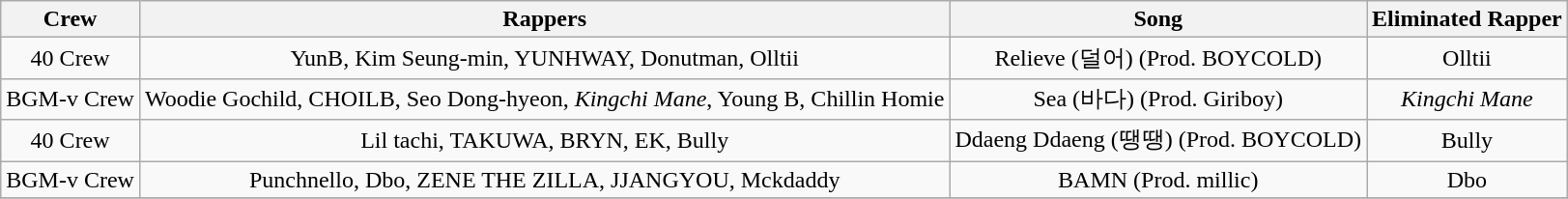<table class="wikitable" style="text-align:center" border="2">
<tr>
<th>Crew</th>
<th>Rappers</th>
<th>Song</th>
<th>Eliminated Rapper</th>
</tr>
<tr>
<td>40 Crew</td>
<td>YunB, Kim Seung-min, YUNHWAY, Donutman, Olltii</td>
<td>Relieve (덜어) (Prod. BOYCOLD)</td>
<td>Olltii</td>
</tr>
<tr>
<td>BGM-v Crew</td>
<td>Woodie Gochild, CHOILB, Seo Dong-hyeon, <em>Kingchi Mane</em>, Young B, Chillin Homie</td>
<td>Sea (바다) (Prod. Giriboy)</td>
<td><em>Kingchi Mane</em></td>
</tr>
<tr>
<td>40 Crew</td>
<td>Lil tachi, TAKUWA, BRYN, EK, Bully</td>
<td>Ddaeng Ddaeng (땡땡) (Prod. BOYCOLD)</td>
<td>Bully</td>
</tr>
<tr>
<td>BGM-v Crew</td>
<td>Punchnello, Dbo, ZENE THE ZILLA, JJANGYOU, Mckdaddy</td>
<td>BAMN (Prod. millic)</td>
<td>Dbo</td>
</tr>
<tr>
</tr>
</table>
